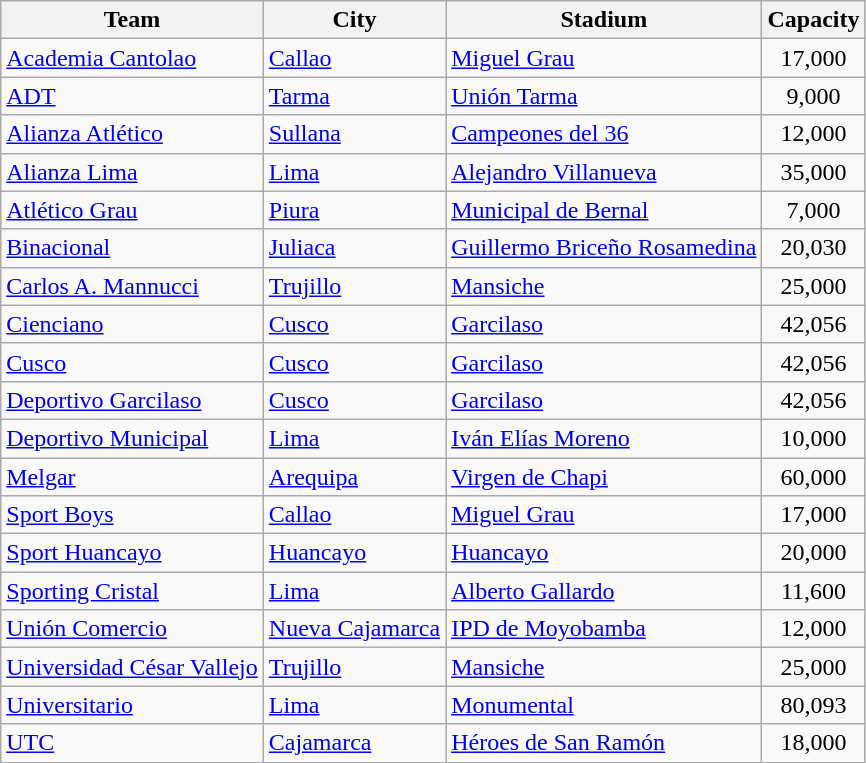<table class="wikitable sortable">
<tr>
<th>Team</th>
<th>City</th>
<th>Stadium</th>
<th>Capacity</th>
</tr>
<tr>
<td><a href='#'>Academia Cantolao</a></td>
<td><a href='#'>Callao</a></td>
<td><a href='#'>Miguel Grau</a></td>
<td align="center">17,000</td>
</tr>
<tr>
<td><a href='#'>ADT</a></td>
<td><a href='#'>Tarma</a></td>
<td><a href='#'>Unión Tarma</a></td>
<td align="center">9,000</td>
</tr>
<tr>
<td><a href='#'>Alianza Atlético</a></td>
<td><a href='#'>Sullana</a></td>
<td><a href='#'>Campeones del 36</a></td>
<td align="center">12,000</td>
</tr>
<tr>
<td><a href='#'>Alianza Lima</a></td>
<td><a href='#'>Lima</a></td>
<td><a href='#'>Alejandro Villanueva</a></td>
<td align="center">35,000</td>
</tr>
<tr>
<td><a href='#'>Atlético Grau</a></td>
<td><a href='#'>Piura</a></td>
<td><a href='#'>Municipal de Bernal</a></td>
<td align="center">7,000</td>
</tr>
<tr>
<td><a href='#'>Binacional</a></td>
<td><a href='#'>Juliaca</a></td>
<td><a href='#'>Guillermo Briceño Rosamedina</a></td>
<td align="center">20,030</td>
</tr>
<tr>
<td><a href='#'>Carlos A. Mannucci</a></td>
<td><a href='#'>Trujillo</a></td>
<td><a href='#'>Mansiche</a></td>
<td align="center">25,000</td>
</tr>
<tr>
<td><a href='#'>Cienciano</a></td>
<td><a href='#'>Cusco</a></td>
<td><a href='#'>Garcilaso</a></td>
<td align="center">42,056</td>
</tr>
<tr>
<td><a href='#'>Cusco</a></td>
<td><a href='#'>Cusco</a></td>
<td><a href='#'>Garcilaso</a></td>
<td align="center">42,056</td>
</tr>
<tr>
<td><a href='#'>Deportivo Garcilaso</a></td>
<td><a href='#'>Cusco</a></td>
<td><a href='#'>Garcilaso</a></td>
<td align="center">42,056</td>
</tr>
<tr>
<td><a href='#'>Deportivo Municipal</a></td>
<td><a href='#'>Lima</a></td>
<td><a href='#'>Iván Elías Moreno</a></td>
<td align="center">10,000</td>
</tr>
<tr>
<td><a href='#'>Melgar</a></td>
<td><a href='#'>Arequipa</a></td>
<td><a href='#'>Virgen de Chapi</a></td>
<td align="center">60,000</td>
</tr>
<tr>
<td><a href='#'>Sport Boys</a></td>
<td><a href='#'>Callao</a></td>
<td><a href='#'>Miguel Grau</a></td>
<td align="center">17,000</td>
</tr>
<tr>
<td><a href='#'>Sport Huancayo</a></td>
<td><a href='#'>Huancayo</a></td>
<td><a href='#'>Huancayo</a></td>
<td align="center">20,000</td>
</tr>
<tr>
<td><a href='#'>Sporting Cristal</a></td>
<td><a href='#'>Lima</a></td>
<td><a href='#'>Alberto Gallardo</a></td>
<td align="center">11,600</td>
</tr>
<tr>
<td><a href='#'>Unión Comercio</a></td>
<td><a href='#'>Nueva Cajamarca</a></td>
<td><a href='#'>IPD de Moyobamba</a></td>
<td align="center">12,000</td>
</tr>
<tr>
<td><a href='#'>Universidad César Vallejo</a></td>
<td><a href='#'>Trujillo</a></td>
<td><a href='#'>Mansiche</a></td>
<td align="center">25,000</td>
</tr>
<tr>
<td><a href='#'>Universitario</a></td>
<td><a href='#'>Lima</a></td>
<td><a href='#'>Monumental</a></td>
<td align="center">80,093</td>
</tr>
<tr>
<td><a href='#'>UTC</a></td>
<td><a href='#'>Cajamarca</a></td>
<td><a href='#'>Héroes de San Ramón</a></td>
<td align="center">18,000</td>
</tr>
</table>
